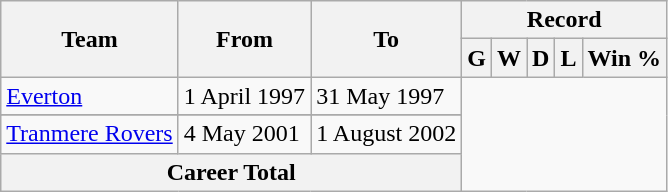<table class=wikitable style="text-align:center;">
<tr>
<th rowspan=2>Team</th>
<th rowspan=2>From</th>
<th rowspan=2>To</th>
<th colspan=5>Record</th>
</tr>
<tr>
<th>G</th>
<th>W</th>
<th>D</th>
<th>L</th>
<th>Win %</th>
</tr>
<tr>
<td align=left><a href='#'>Everton</a></td>
<td align=left>1 April 1997</td>
<td align=left>31 May 1997<br></td>
</tr>
<tr>
</tr>
<tr>
<td align=left><a href='#'>Tranmere Rovers</a></td>
<td align=left>4 May 2001</td>
<td align=left>1 August 2002<br></td>
</tr>
<tr>
<th colspan=3>Career Total<br></th>
</tr>
</table>
